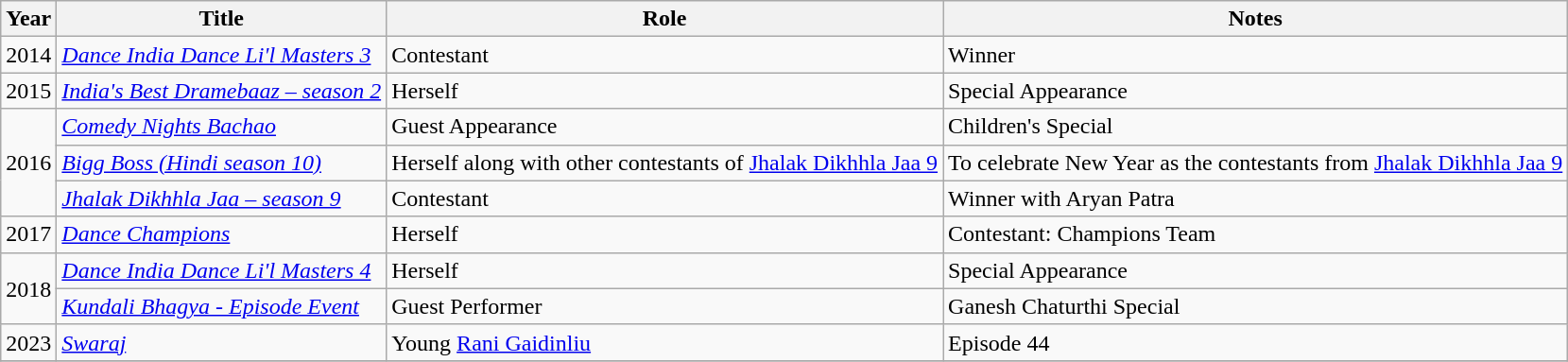<table class="wikitable">
<tr>
<th>Year</th>
<th>Title</th>
<th>Role</th>
<th>Notes</th>
</tr>
<tr>
<td>2014</td>
<td><em><a href='#'>Dance India Dance Li'l Masters 3</a></em></td>
<td>Contestant</td>
<td>Winner</td>
</tr>
<tr>
<td>2015</td>
<td><em><a href='#'>India's Best Dramebaaz – season 2</a></em></td>
<td>Herself</td>
<td>Special Appearance</td>
</tr>
<tr>
<td rowspan="3">2016</td>
<td><em><a href='#'>Comedy Nights Bachao</a></em></td>
<td>Guest Appearance</td>
<td>Children's Special</td>
</tr>
<tr>
<td><em><a href='#'>Bigg Boss (Hindi season 10)</a></em></td>
<td>Herself along with other contestants of <a href='#'>Jhalak Dikhhla Jaa 9</a></td>
<td>To celebrate New Year as the contestants from <a href='#'>Jhalak Dikhhla Jaa 9</a></td>
</tr>
<tr>
<td><em><a href='#'>Jhalak Dikhhla Jaa – season 9</a></em></td>
<td>Contestant</td>
<td>Winner with Aryan Patra</td>
</tr>
<tr>
<td>2017</td>
<td><em><a href='#'>Dance Champions</a></em></td>
<td>Herself</td>
<td>Contestant: Champions Team</td>
</tr>
<tr>
<td rowspan="2">2018</td>
<td><em><a href='#'>Dance India Dance Li'l Masters 4</a></em></td>
<td>Herself</td>
<td>Special Appearance</td>
</tr>
<tr>
<td><em><a href='#'>Kundali Bhagya - Episode Event</a></em></td>
<td>Guest Performer</td>
<td>Ganesh Chaturthi Special</td>
</tr>
<tr>
<td>2023</td>
<td><a href='#'><em>Swaraj</em></a></td>
<td>Young <a href='#'>Rani Gaidinliu</a></td>
<td>Episode 44</td>
</tr>
<tr>
</tr>
</table>
